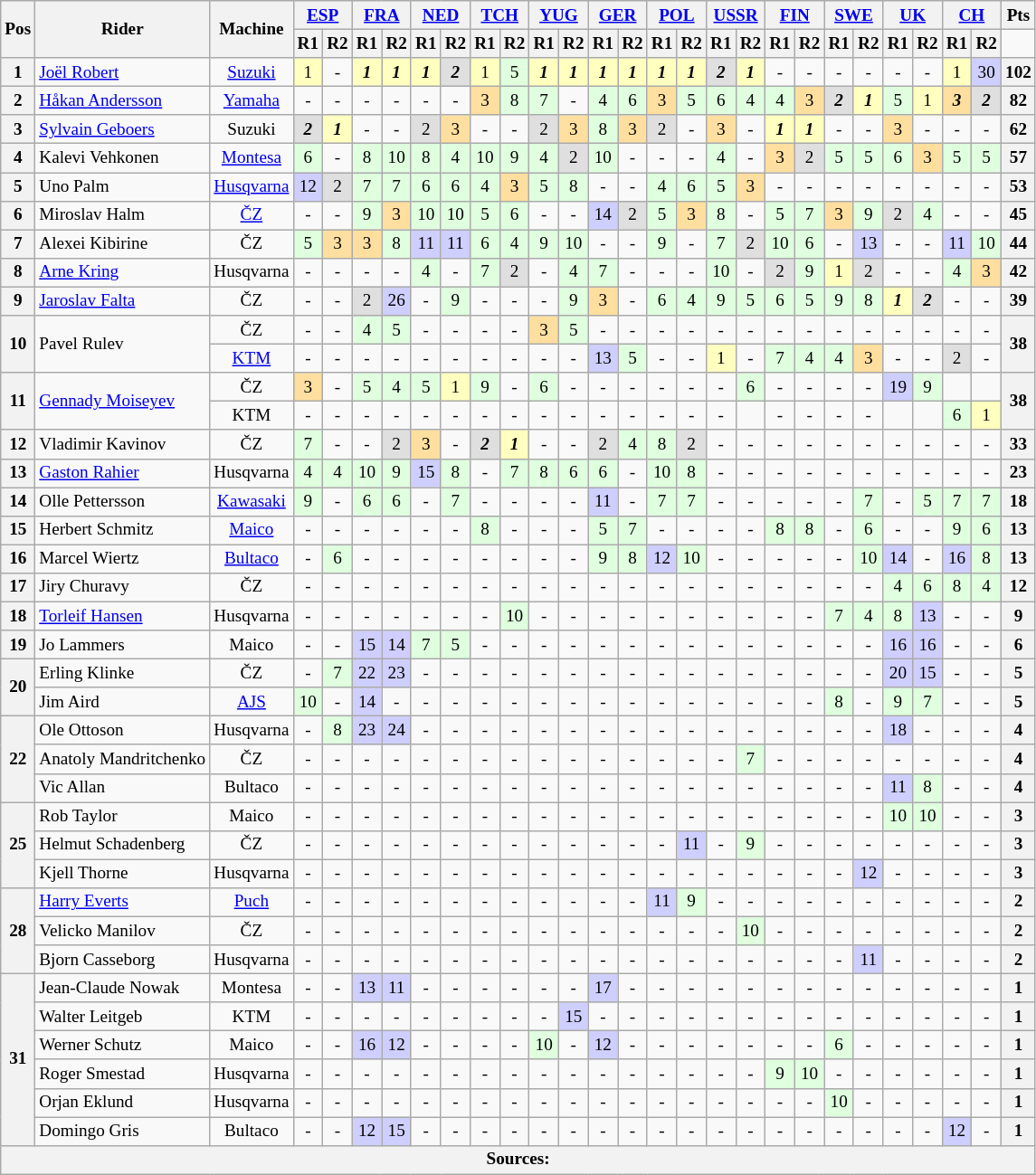<table class="wikitable" style="text-align:center; font-size:80%">
<tr>
<th valign="middle" rowspan=2>Pos</th>
<th valign="middle" rowspan=2>Rider</th>
<th valign="middle" rowspan=2>Machine</th>
<th colspan=2><a href='#'>ESP</a><br></th>
<th colspan=2><a href='#'>FRA</a><br></th>
<th colspan=2><a href='#'>NED</a><br></th>
<th colspan=2><a href='#'>TCH</a><br></th>
<th colspan=2><a href='#'>YUG</a><br></th>
<th colspan=2><a href='#'>GER</a><br></th>
<th colspan=2><a href='#'>POL</a><br></th>
<th colspan=2><a href='#'>USSR</a><br></th>
<th colspan=2><a href='#'>FIN</a><br></th>
<th colspan=2><a href='#'>SWE</a><br></th>
<th colspan=2><a href='#'>UK</a><br></th>
<th colspan=2><a href='#'>CH</a><br></th>
<th valign="middle">Pts</th>
</tr>
<tr>
<th>R1</th>
<th>R2</th>
<th>R1</th>
<th>R2</th>
<th>R1</th>
<th>R2</th>
<th>R1</th>
<th>R2</th>
<th>R1</th>
<th>R2</th>
<th>R1</th>
<th>R2</th>
<th>R1</th>
<th>R2</th>
<th>R1</th>
<th>R2</th>
<th>R1</th>
<th>R2</th>
<th>R1</th>
<th>R2</th>
<th>R1</th>
<th>R2</th>
<th>R1</th>
<th>R2</th>
</tr>
<tr>
<th>1</th>
<td align=left> <a href='#'>Joël Robert</a></td>
<td><a href='#'>Suzuki</a></td>
<td style="background:#ffffbf;">1</td>
<td>-</td>
<td style="background:#ffffbf;"><strong><em>1</em></strong></td>
<td style="background:#ffffbf;"><strong><em>1</em></strong></td>
<td style="background:#ffffbf;"><strong><em>1</em></strong></td>
<td style="background:#dfdfdf;"><strong><em>2</em></strong></td>
<td style="background:#ffffbf;">1</td>
<td style="background:#dfffdf;">5</td>
<td style="background:#ffffbf;"><strong><em>1</em></strong></td>
<td style="background:#ffffbf;"><strong><em>1</em></strong></td>
<td style="background:#ffffbf;"><strong><em>1</em></strong></td>
<td style="background:#ffffbf;"><strong><em>1</em></strong></td>
<td style="background:#ffffbf;"><strong><em>1</em></strong></td>
<td style="background:#ffffbf;"><strong><em>1</em></strong></td>
<td style="background:#dfdfdf;"><strong><em>2</em></strong></td>
<td style="background:#ffffbf;"><strong><em>1</em></strong></td>
<td>-</td>
<td>-</td>
<td>-</td>
<td>-</td>
<td>-</td>
<td>-</td>
<td style="background:#ffffbf;">1</td>
<td style="background:#cfcfff;">30</td>
<th>102</th>
</tr>
<tr>
<th>2</th>
<td align=left> <a href='#'>Håkan Andersson</a></td>
<td><a href='#'>Yamaha</a></td>
<td>-</td>
<td>-</td>
<td>-</td>
<td>-</td>
<td>-</td>
<td>-</td>
<td style="background:#ffdf9f;">3</td>
<td style="background:#dfffdf;">8</td>
<td style="background:#dfffdf;">7</td>
<td>-</td>
<td style="background:#dfffdf;">4</td>
<td style="background:#dfffdf;">6</td>
<td style="background:#ffdf9f;">3</td>
<td style="background:#dfffdf;">5</td>
<td style="background:#dfffdf;">6</td>
<td style="background:#dfffdf;">4</td>
<td style="background:#dfffdf;">4</td>
<td style="background:#ffdf9f;">3</td>
<td style="background:#dfdfdf;"><strong><em>2</em></strong></td>
<td style="background:#ffffbf;"><strong><em>1</em></strong></td>
<td style="background:#dfffdf;">5</td>
<td style="background:#ffffbf;">1</td>
<td style="background:#ffdf9f;"><strong><em>3</em></strong></td>
<td style="background:#dfdfdf;"><strong><em>2</em></strong></td>
<th>82</th>
</tr>
<tr>
<th>3</th>
<td align=left> <a href='#'>Sylvain Geboers</a></td>
<td>Suzuki</td>
<td style="background:#dfdfdf;"><strong><em>2</em></strong></td>
<td style="background:#ffffbf;"><strong><em>1</em></strong></td>
<td>-</td>
<td>-</td>
<td style="background:#dfdfdf;">2</td>
<td style="background:#ffdf9f;">3</td>
<td>-</td>
<td>-</td>
<td style="background:#dfdfdf;">2</td>
<td style="background:#ffdf9f;">3</td>
<td style="background:#dfffdf;">8</td>
<td style="background:#ffdf9f;">3</td>
<td style="background:#dfdfdf;">2</td>
<td>-</td>
<td style="background:#ffdf9f;">3</td>
<td>-</td>
<td style="background:#ffffbf;"><strong><em>1</em></strong></td>
<td style="background:#ffffbf;"><strong><em>1</em></strong></td>
<td>-</td>
<td>-</td>
<td style="background:#ffdf9f;">3</td>
<td>-</td>
<td>-</td>
<td>-</td>
<th>62</th>
</tr>
<tr>
<th>4</th>
<td align=left> Kalevi Vehkonen</td>
<td><a href='#'>Montesa</a></td>
<td style="background:#dfffdf;">6</td>
<td>-</td>
<td style="background:#dfffdf;">8</td>
<td style="background:#dfffdf;">10</td>
<td style="background:#dfffdf;">8</td>
<td style="background:#dfffdf;">4</td>
<td style="background:#dfffdf;">10</td>
<td style="background:#dfffdf;">9</td>
<td style="background:#dfffdf;">4</td>
<td style="background:#dfdfdf;">2</td>
<td style="background:#dfffdf;">10</td>
<td>-</td>
<td>-</td>
<td>-</td>
<td style="background:#dfffdf;">4</td>
<td>-</td>
<td style="background:#ffdf9f;">3</td>
<td style="background:#dfdfdf;">2</td>
<td style="background:#dfffdf;">5</td>
<td style="background:#dfffdf;">5</td>
<td style="background:#dfffdf;">6</td>
<td style="background:#ffdf9f;">3</td>
<td style="background:#dfffdf;">5</td>
<td style="background:#dfffdf;">5</td>
<th>57</th>
</tr>
<tr>
<th>5</th>
<td align=left> Uno Palm</td>
<td><a href='#'>Husqvarna</a></td>
<td style="background:#cfcfff;">12</td>
<td style="background:#dfdfdf;">2</td>
<td style="background:#dfffdf;">7</td>
<td style="background:#dfffdf;">7</td>
<td style="background:#dfffdf;">6</td>
<td style="background:#dfffdf;">6</td>
<td style="background:#dfffdf;">4</td>
<td style="background:#ffdf9f;">3</td>
<td style="background:#dfffdf;">5</td>
<td style="background:#dfffdf;">8</td>
<td>-</td>
<td>-</td>
<td style="background:#dfffdf;">4</td>
<td style="background:#dfffdf;">6</td>
<td style="background:#dfffdf;">5</td>
<td style="background:#ffdf9f;">3</td>
<td>-</td>
<td>-</td>
<td>-</td>
<td>-</td>
<td>-</td>
<td>-</td>
<td>-</td>
<td>-</td>
<th>53</th>
</tr>
<tr>
<th>6</th>
<td align=left> Miroslav Halm</td>
<td><a href='#'>ČZ</a></td>
<td>-</td>
<td>-</td>
<td style="background:#dfffdf;">9</td>
<td style="background:#ffdf9f;">3</td>
<td style="background:#dfffdf;">10</td>
<td style="background:#dfffdf;">10</td>
<td style="background:#dfffdf;">5</td>
<td style="background:#dfffdf;">6</td>
<td>-</td>
<td>-</td>
<td style="background:#cfcfff;">14</td>
<td style="background:#dfdfdf;">2</td>
<td style="background:#dfffdf;">5</td>
<td style="background:#ffdf9f;">3</td>
<td style="background:#dfffdf;">8</td>
<td>-</td>
<td style="background:#dfffdf;">5</td>
<td style="background:#dfffdf;">7</td>
<td style="background:#ffdf9f;">3</td>
<td style="background:#dfffdf;">9</td>
<td style="background:#dfdfdf;">2</td>
<td style="background:#dfffdf;">4</td>
<td>-</td>
<td>-</td>
<th>45</th>
</tr>
<tr>
<th>7</th>
<td align=left> Alexei Kibirine</td>
<td>ČZ</td>
<td style="background:#dfffdf;">5</td>
<td style="background:#ffdf9f;">3</td>
<td style="background:#ffdf9f;">3</td>
<td style="background:#dfffdf;">8</td>
<td style="background:#cfcfff;">11</td>
<td style="background:#cfcfff;">11</td>
<td style="background:#dfffdf;">6</td>
<td style="background:#dfffdf;">4</td>
<td style="background:#dfffdf;">9</td>
<td style="background:#dfffdf;">10</td>
<td>-</td>
<td>-</td>
<td style="background:#dfffdf;">9</td>
<td>-</td>
<td style="background:#dfffdf;">7</td>
<td style="background:#dfdfdf;">2</td>
<td style="background:#dfffdf;">10</td>
<td style="background:#dfffdf;">6</td>
<td>-</td>
<td style="background:#cfcfff;">13</td>
<td>-</td>
<td>-</td>
<td style="background:#cfcfff;">11</td>
<td style="background:#dfffdf;">10</td>
<th>44</th>
</tr>
<tr>
<th>8</th>
<td align=left> <a href='#'>Arne Kring</a></td>
<td>Husqvarna</td>
<td>-</td>
<td>-</td>
<td>-</td>
<td>-</td>
<td style="background:#dfffdf;">4</td>
<td>-</td>
<td style="background:#dfffdf;">7</td>
<td style="background:#dfdfdf;">2</td>
<td>-</td>
<td style="background:#dfffdf;">4</td>
<td style="background:#dfffdf;">7</td>
<td>-</td>
<td>-</td>
<td>-</td>
<td style="background:#dfffdf;">10</td>
<td>-</td>
<td style="background:#dfdfdf;">2</td>
<td style="background:#dfffdf;">9</td>
<td style="background:#ffffbf;">1</td>
<td style="background:#dfdfdf;">2</td>
<td>-</td>
<td>-</td>
<td style="background:#dfffdf;">4</td>
<td style="background:#ffdf9f;">3</td>
<th>42</th>
</tr>
<tr>
<th>9</th>
<td align=left> <a href='#'>Jaroslav Falta</a></td>
<td>ČZ</td>
<td>-</td>
<td>-</td>
<td style="background:#dfdfdf;">2</td>
<td style="background:#cfcfff;">26</td>
<td>-</td>
<td style="background:#dfffdf;">9</td>
<td>-</td>
<td>-</td>
<td>-</td>
<td style="background:#dfffdf;">9</td>
<td style="background:#ffdf9f;">3</td>
<td>-</td>
<td style="background:#dfffdf;">6</td>
<td style="background:#dfffdf;">4</td>
<td style="background:#dfffdf;">9</td>
<td style="background:#dfffdf;">5</td>
<td style="background:#dfffdf;">6</td>
<td style="background:#dfffdf;">5</td>
<td style="background:#dfffdf;">9</td>
<td style="background:#dfffdf;">8</td>
<td style="background:#ffffbf;"><strong><em>1</em></strong></td>
<td style="background:#dfdfdf;"><strong><em>2</em></strong></td>
<td>-</td>
<td>-</td>
<th>39</th>
</tr>
<tr>
<th rowspan=2>10</th>
<td rowspan=2, align=left> Pavel Rulev</td>
<td>ČZ</td>
<td>-</td>
<td>-</td>
<td style="background:#dfffdf;">4</td>
<td style="background:#dfffdf;">5</td>
<td>-</td>
<td>-</td>
<td>-</td>
<td>-</td>
<td style="background:#ffdf9f;">3</td>
<td style="background:#dfffdf;">5</td>
<td>-</td>
<td>-</td>
<td>-</td>
<td>-</td>
<td>-</td>
<td>-</td>
<td>-</td>
<td>-</td>
<td>-</td>
<td>-</td>
<td>-</td>
<td>-</td>
<td>-</td>
<td>-</td>
<th rowspan=2>38</th>
</tr>
<tr>
<td><a href='#'>KTM</a></td>
<td>-</td>
<td>-</td>
<td>-</td>
<td>-</td>
<td>-</td>
<td>-</td>
<td>-</td>
<td>-</td>
<td>-</td>
<td>-</td>
<td style="background:#cfcfff;">13</td>
<td style="background:#dfffdf;">5</td>
<td>-</td>
<td>-</td>
<td style="background:#ffffbf;">1</td>
<td>-</td>
<td style="background:#dfffdf;">7</td>
<td style="background:#dfffdf;">4</td>
<td style="background:#dfffdf;">4</td>
<td style="background:#ffdf9f;">3</td>
<td>-</td>
<td>-</td>
<td style="background:#dfdfdf;">2</td>
<td>-</td>
</tr>
<tr>
<th rowspan=2>11</th>
<td rowspan=2, align=left> <a href='#'>Gennady Moiseyev</a></td>
<td>ČZ</td>
<td style="background:#ffdf9f;">3</td>
<td>-</td>
<td style="background:#dfffdf;">5</td>
<td style="background:#dfffdf;">4</td>
<td style="background:#dfffdf;">5</td>
<td style="background:#ffffbf;">1</td>
<td style="background:#dfffdf;">9</td>
<td>-</td>
<td style="background:#dfffdf;">6</td>
<td>-</td>
<td>-</td>
<td>-</td>
<td>-</td>
<td>-</td>
<td>-</td>
<td style="background:#dfffdf;">6</td>
<td>-</td>
<td>-</td>
<td>-</td>
<td>-</td>
<td style="background:#cfcfff;">19</td>
<td style="background:#dfffdf;">9</td>
<td></td>
<td></td>
<th rowspan=2>38</th>
</tr>
<tr>
<td>KTM</td>
<td>-</td>
<td>-</td>
<td>-</td>
<td>-</td>
<td>-</td>
<td>-</td>
<td>-</td>
<td>-</td>
<td>-</td>
<td>-</td>
<td>-</td>
<td>-</td>
<td>-</td>
<td>-</td>
<td>-</td>
<td></td>
<td>-</td>
<td>-</td>
<td>-</td>
<td>-</td>
<td></td>
<td></td>
<td style="background:#dfffdf;">6</td>
<td style="background:#ffffbf;">1</td>
</tr>
<tr>
<th>12</th>
<td align=left> Vladimir Kavinov</td>
<td>ČZ</td>
<td style="background:#dfffdf;">7</td>
<td>-</td>
<td>-</td>
<td style="background:#dfdfdf;">2</td>
<td style="background:#ffdf9f;">3</td>
<td>-</td>
<td style="background:#dfdfdf;"><strong><em>2</em></strong></td>
<td style="background:#ffffbf;"><strong><em>1</em></strong></td>
<td>-</td>
<td>-</td>
<td style="background:#dfdfdf;">2</td>
<td style="background:#dfffdf;">4</td>
<td style="background:#dfffdf;">8</td>
<td style="background:#dfdfdf;">2</td>
<td>-</td>
<td>-</td>
<td>-</td>
<td>-</td>
<td>-</td>
<td>-</td>
<td>-</td>
<td>-</td>
<td>-</td>
<td>-</td>
<th>33</th>
</tr>
<tr>
<th>13</th>
<td align=left> <a href='#'>Gaston Rahier</a></td>
<td>Husqvarna</td>
<td style="background:#dfffdf;">4</td>
<td style="background:#dfffdf;">4</td>
<td style="background:#dfffdf;">10</td>
<td style="background:#dfffdf;">9</td>
<td style="background:#cfcfff;">15</td>
<td style="background:#dfffdf;">8</td>
<td>-</td>
<td style="background:#dfffdf;">7</td>
<td style="background:#dfffdf;">8</td>
<td style="background:#dfffdf;">6</td>
<td style="background:#dfffdf;">6</td>
<td>-</td>
<td style="background:#dfffdf;">10</td>
<td style="background:#dfffdf;">8</td>
<td>-</td>
<td>-</td>
<td>-</td>
<td>-</td>
<td>-</td>
<td>-</td>
<td>-</td>
<td>-</td>
<td>-</td>
<td>-</td>
<th>23</th>
</tr>
<tr>
<th>14</th>
<td align=left> Olle Pettersson</td>
<td><a href='#'>Kawasaki</a></td>
<td style="background:#dfffdf;">9</td>
<td>-</td>
<td style="background:#dfffdf;">6</td>
<td style="background:#dfffdf;">6</td>
<td>-</td>
<td style="background:#dfffdf;">7</td>
<td>-</td>
<td>-</td>
<td>-</td>
<td>-</td>
<td style="background:#cfcfff;">11</td>
<td>-</td>
<td style="background:#dfffdf;">7</td>
<td style="background:#dfffdf;">7</td>
<td>-</td>
<td>-</td>
<td>-</td>
<td>-</td>
<td>-</td>
<td style="background:#dfffdf;">7</td>
<td>-</td>
<td style="background:#dfffdf;">5</td>
<td style="background:#dfffdf;">7</td>
<td style="background:#dfffdf;">7</td>
<th>18</th>
</tr>
<tr>
<th>15</th>
<td align=left> Herbert Schmitz</td>
<td><a href='#'>Maico</a></td>
<td>-</td>
<td>-</td>
<td>-</td>
<td>-</td>
<td>-</td>
<td>-</td>
<td style="background:#dfffdf;">8</td>
<td>-</td>
<td>-</td>
<td>-</td>
<td style="background:#dfffdf;">5</td>
<td style="background:#dfffdf;">7</td>
<td>-</td>
<td>-</td>
<td>-</td>
<td>-</td>
<td style="background:#dfffdf;">8</td>
<td style="background:#dfffdf;">8</td>
<td>-</td>
<td style="background:#dfffdf;">6</td>
<td>-</td>
<td>-</td>
<td style="background:#dfffdf;">9</td>
<td style="background:#dfffdf;">6</td>
<th>13</th>
</tr>
<tr>
<th>16</th>
<td align=left> Marcel Wiertz</td>
<td><a href='#'>Bultaco</a></td>
<td>-</td>
<td style="background:#dfffdf;">6</td>
<td>-</td>
<td>-</td>
<td>-</td>
<td>-</td>
<td>-</td>
<td>-</td>
<td>-</td>
<td>-</td>
<td style="background:#dfffdf;">9</td>
<td style="background:#dfffdf;">8</td>
<td style="background:#cfcfff;">12</td>
<td style="background:#dfffdf;">10</td>
<td>-</td>
<td>-</td>
<td>-</td>
<td>-</td>
<td>-</td>
<td style="background:#dfffdf;">10</td>
<td style="background:#cfcfff;">14</td>
<td>-</td>
<td style="background:#cfcfff;">16</td>
<td style="background:#dfffdf;">8</td>
<th>13</th>
</tr>
<tr>
<th>17</th>
<td align=left> Jiry Churavy</td>
<td>ČZ</td>
<td>-</td>
<td>-</td>
<td>-</td>
<td>-</td>
<td>-</td>
<td>-</td>
<td>-</td>
<td>-</td>
<td>-</td>
<td>-</td>
<td>-</td>
<td>-</td>
<td>-</td>
<td>-</td>
<td>-</td>
<td>-</td>
<td>-</td>
<td>-</td>
<td>-</td>
<td>-</td>
<td style="background:#dfffdf;">4</td>
<td style="background:#dfffdf;">6</td>
<td style="background:#dfffdf;">8</td>
<td style="background:#dfffdf;">4</td>
<th>12</th>
</tr>
<tr>
<th>18</th>
<td align=left> <a href='#'>Torleif Hansen</a></td>
<td>Husqvarna</td>
<td>-</td>
<td>-</td>
<td>-</td>
<td>-</td>
<td>-</td>
<td>-</td>
<td>-</td>
<td style="background:#dfffdf;">10</td>
<td>-</td>
<td>-</td>
<td>-</td>
<td>-</td>
<td>-</td>
<td>-</td>
<td>-</td>
<td>-</td>
<td>-</td>
<td>-</td>
<td style="background:#dfffdf;">7</td>
<td style="background:#dfffdf;">4</td>
<td style="background:#dfffdf;">8</td>
<td style="background:#cfcfff;">13</td>
<td>-</td>
<td>-</td>
<th>9</th>
</tr>
<tr>
<th>19</th>
<td align=left> Jo Lammers</td>
<td>Maico</td>
<td>-</td>
<td>-</td>
<td style="background:#cfcfff;">15</td>
<td style="background:#cfcfff;">14</td>
<td style="background:#dfffdf;">7</td>
<td style="background:#dfffdf;">5</td>
<td>-</td>
<td>-</td>
<td>-</td>
<td>-</td>
<td>-</td>
<td>-</td>
<td>-</td>
<td>-</td>
<td>-</td>
<td>-</td>
<td>-</td>
<td>-</td>
<td>-</td>
<td>-</td>
<td style="background:#cfcfff;">16</td>
<td style="background:#cfcfff;">16</td>
<td>-</td>
<td>-</td>
<th>6</th>
</tr>
<tr>
<th rowspan=2>20</th>
<td align=left> Erling Klinke</td>
<td>ČZ</td>
<td>-</td>
<td style="background:#dfffdf;">7</td>
<td style="background:#cfcfff;">22</td>
<td style="background:#cfcfff;">23</td>
<td>-</td>
<td>-</td>
<td>-</td>
<td>-</td>
<td>-</td>
<td>-</td>
<td>-</td>
<td>-</td>
<td>-</td>
<td>-</td>
<td>-</td>
<td>-</td>
<td>-</td>
<td>-</td>
<td>-</td>
<td>-</td>
<td style="background:#cfcfff;">20</td>
<td style="background:#cfcfff;">15</td>
<td>-</td>
<td>-</td>
<th>5</th>
</tr>
<tr>
<td align=left> Jim Aird</td>
<td><a href='#'>AJS</a></td>
<td style="background:#dfffdf;">10</td>
<td>-</td>
<td style="background:#cfcfff;">14</td>
<td>-</td>
<td>-</td>
<td>-</td>
<td>-</td>
<td>-</td>
<td>-</td>
<td>-</td>
<td>-</td>
<td>-</td>
<td>-</td>
<td>-</td>
<td>-</td>
<td>-</td>
<td>-</td>
<td>-</td>
<td style="background:#dfffdf;">8</td>
<td>-</td>
<td style="background:#dfffdf;">9</td>
<td style="background:#dfffdf;">7</td>
<td>-</td>
<td>-</td>
<th>5</th>
</tr>
<tr>
<th rowspan=3>22</th>
<td align=left> Ole Ottoson</td>
<td>Husqvarna</td>
<td>-</td>
<td style="background:#dfffdf;">8</td>
<td style="background:#cfcfff;">23</td>
<td style="background:#cfcfff;">24</td>
<td>-</td>
<td>-</td>
<td>-</td>
<td>-</td>
<td>-</td>
<td>-</td>
<td>-</td>
<td>-</td>
<td>-</td>
<td>-</td>
<td>-</td>
<td>-</td>
<td>-</td>
<td>-</td>
<td>-</td>
<td>-</td>
<td style="background:#cfcfff;">18</td>
<td>-</td>
<td>-</td>
<td>-</td>
<th>4</th>
</tr>
<tr>
<td align=left> Anatoly Mandritchenko</td>
<td>ČZ</td>
<td>-</td>
<td>-</td>
<td>-</td>
<td>-</td>
<td>-</td>
<td>-</td>
<td>-</td>
<td>-</td>
<td>-</td>
<td>-</td>
<td>-</td>
<td>-</td>
<td>-</td>
<td>-</td>
<td>-</td>
<td style="background:#dfffdf;">7</td>
<td>-</td>
<td>-</td>
<td>-</td>
<td>-</td>
<td>-</td>
<td>-</td>
<td>-</td>
<td>-</td>
<th>4</th>
</tr>
<tr>
<td align=left> Vic Allan</td>
<td>Bultaco</td>
<td>-</td>
<td>-</td>
<td>-</td>
<td>-</td>
<td>-</td>
<td>-</td>
<td>-</td>
<td>-</td>
<td>-</td>
<td>-</td>
<td>-</td>
<td>-</td>
<td>-</td>
<td>-</td>
<td>-</td>
<td>-</td>
<td>-</td>
<td>-</td>
<td>-</td>
<td>-</td>
<td style="background:#cfcfff;">11</td>
<td style="background:#dfffdf;">8</td>
<td>-</td>
<td>-</td>
<th>4</th>
</tr>
<tr>
<th rowspan=3>25</th>
<td align=left> Rob Taylor</td>
<td>Maico</td>
<td>-</td>
<td>-</td>
<td>-</td>
<td>-</td>
<td>-</td>
<td>-</td>
<td>-</td>
<td>-</td>
<td>-</td>
<td>-</td>
<td>-</td>
<td>-</td>
<td>-</td>
<td>-</td>
<td>-</td>
<td>-</td>
<td>-</td>
<td>-</td>
<td>-</td>
<td>-</td>
<td style="background:#dfffdf;">10</td>
<td style="background:#dfffdf;">10</td>
<td>-</td>
<td>-</td>
<th>3</th>
</tr>
<tr>
<td align=left> Helmut Schadenberg</td>
<td>ČZ</td>
<td>-</td>
<td>-</td>
<td>-</td>
<td>-</td>
<td>-</td>
<td>-</td>
<td>-</td>
<td>-</td>
<td>-</td>
<td>-</td>
<td>-</td>
<td>-</td>
<td>-</td>
<td style="background:#cfcfff;">11</td>
<td>-</td>
<td style="background:#dfffdf;">9</td>
<td>-</td>
<td>-</td>
<td>-</td>
<td>-</td>
<td>-</td>
<td>-</td>
<td>-</td>
<td>-</td>
<th>3</th>
</tr>
<tr>
<td align=left> Kjell Thorne</td>
<td>Husqvarna</td>
<td>-</td>
<td>-</td>
<td>-</td>
<td>-</td>
<td>-</td>
<td>-</td>
<td>-</td>
<td>-</td>
<td>-</td>
<td>-</td>
<td>-</td>
<td>-</td>
<td>-</td>
<td>-</td>
<td>-</td>
<td>-</td>
<td>-</td>
<td>-</td>
<td>-</td>
<td style="background:#cfcfff;">12</td>
<td>-</td>
<td>-</td>
<td>-</td>
<td>-</td>
<th>3</th>
</tr>
<tr>
<th rowspan=3>28</th>
<td align=left> <a href='#'>Harry Everts</a></td>
<td><a href='#'>Puch</a></td>
<td>-</td>
<td>-</td>
<td>-</td>
<td>-</td>
<td>-</td>
<td>-</td>
<td>-</td>
<td>-</td>
<td>-</td>
<td>-</td>
<td>-</td>
<td>-</td>
<td style="background:#cfcfff;">11</td>
<td style="background:#dfffdf;">9</td>
<td>-</td>
<td>-</td>
<td>-</td>
<td>-</td>
<td>-</td>
<td>-</td>
<td>-</td>
<td>-</td>
<td>-</td>
<td>-</td>
<th>2</th>
</tr>
<tr>
<td align=left> Velicko Manilov</td>
<td>ČZ</td>
<td>-</td>
<td>-</td>
<td>-</td>
<td>-</td>
<td>-</td>
<td>-</td>
<td>-</td>
<td>-</td>
<td>-</td>
<td>-</td>
<td>-</td>
<td>-</td>
<td>-</td>
<td>-</td>
<td>-</td>
<td style="background:#dfffdf;">10</td>
<td>-</td>
<td>-</td>
<td>-</td>
<td>-</td>
<td>-</td>
<td>-</td>
<td>-</td>
<td>-</td>
<th>2</th>
</tr>
<tr>
<td align=left> Bjorn Casseborg</td>
<td>Husqvarna</td>
<td>-</td>
<td>-</td>
<td>-</td>
<td>-</td>
<td>-</td>
<td>-</td>
<td>-</td>
<td>-</td>
<td>-</td>
<td>-</td>
<td>-</td>
<td>-</td>
<td>-</td>
<td>-</td>
<td>-</td>
<td>-</td>
<td>-</td>
<td>-</td>
<td>-</td>
<td style="background:#cfcfff;">11</td>
<td>-</td>
<td>-</td>
<td>-</td>
<td>-</td>
<th>2</th>
</tr>
<tr>
<th rowspan=6>31</th>
<td align=left> Jean-Claude Nowak</td>
<td>Montesa</td>
<td>-</td>
<td>-</td>
<td style="background:#cfcfff;">13</td>
<td style="background:#cfcfff;">11</td>
<td>-</td>
<td>-</td>
<td>-</td>
<td>-</td>
<td>-</td>
<td>-</td>
<td style="background:#cfcfff;">17</td>
<td>-</td>
<td>-</td>
<td>-</td>
<td>-</td>
<td>-</td>
<td>-</td>
<td>-</td>
<td>-</td>
<td>-</td>
<td>-</td>
<td>-</td>
<td>-</td>
<td>-</td>
<th>1</th>
</tr>
<tr>
<td align=left> Walter Leitgeb</td>
<td>KTM</td>
<td>-</td>
<td>-</td>
<td>-</td>
<td>-</td>
<td>-</td>
<td>-</td>
<td>-</td>
<td>-</td>
<td>-</td>
<td style="background:#cfcfff;">15</td>
<td>-</td>
<td>-</td>
<td>-</td>
<td>-</td>
<td>-</td>
<td>-</td>
<td>-</td>
<td>-</td>
<td>-</td>
<td>-</td>
<td>-</td>
<td>-</td>
<td>-</td>
<td>-</td>
<th>1</th>
</tr>
<tr>
<td align=left> Werner Schutz</td>
<td>Maico</td>
<td>-</td>
<td>-</td>
<td style="background:#cfcfff;">16</td>
<td style="background:#cfcfff;">12</td>
<td>-</td>
<td>-</td>
<td>-</td>
<td>-</td>
<td style="background:#dfffdf;">10</td>
<td>-</td>
<td style="background:#cfcfff;">12</td>
<td>-</td>
<td>-</td>
<td>-</td>
<td>-</td>
<td>-</td>
<td>-</td>
<td>-</td>
<td style="background:#dfffdf;">6</td>
<td>-</td>
<td>-</td>
<td>-</td>
<td>-</td>
<td>-</td>
<th>1</th>
</tr>
<tr>
<td align=left> Roger Smestad</td>
<td>Husqvarna</td>
<td>-</td>
<td>-</td>
<td>-</td>
<td>-</td>
<td>-</td>
<td>-</td>
<td>-</td>
<td>-</td>
<td>-</td>
<td>-</td>
<td>-</td>
<td>-</td>
<td>-</td>
<td>-</td>
<td>-</td>
<td>-</td>
<td style="background:#dfffdf;">9</td>
<td style="background:#dfffdf;">10</td>
<td>-</td>
<td>-</td>
<td>-</td>
<td>-</td>
<td>-</td>
<td>-</td>
<th>1</th>
</tr>
<tr>
<td align=left> Orjan Eklund</td>
<td>Husqvarna</td>
<td>-</td>
<td>-</td>
<td>-</td>
<td>-</td>
<td>-</td>
<td>-</td>
<td>-</td>
<td>-</td>
<td>-</td>
<td>-</td>
<td>-</td>
<td>-</td>
<td>-</td>
<td>-</td>
<td>-</td>
<td>-</td>
<td>-</td>
<td>-</td>
<td style="background:#dfffdf;">10</td>
<td>-</td>
<td>-</td>
<td>-</td>
<td>-</td>
<td>-</td>
<th>1</th>
</tr>
<tr>
<td align=left> Domingo Gris</td>
<td>Bultaco</td>
<td>-</td>
<td>-</td>
<td style="background:#cfcfff;">12</td>
<td style="background:#cfcfff;">15</td>
<td>-</td>
<td>-</td>
<td>-</td>
<td>-</td>
<td>-</td>
<td>-</td>
<td>-</td>
<td>-</td>
<td>-</td>
<td>-</td>
<td>-</td>
<td>-</td>
<td>-</td>
<td>-</td>
<td>-</td>
<td>-</td>
<td>-</td>
<td>-</td>
<td style="background:#cfcfff;">12</td>
<td>-</td>
<th>1</th>
</tr>
<tr>
<th colspan=34>Sources:</th>
</tr>
</table>
